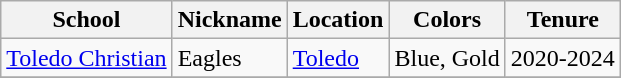<table class="wikitable sortable">
<tr>
<th>School</th>
<th>Nickname</th>
<th>Location</th>
<th>Colors</th>
<th>Tenure</th>
</tr>
<tr>
<td><a href='#'>Toledo Christian</a></td>
<td>Eagles</td>
<td><a href='#'>Toledo</a></td>
<td>Blue, Gold <br>  </td>
<td>2020-2024</td>
</tr>
<tr>
</tr>
</table>
